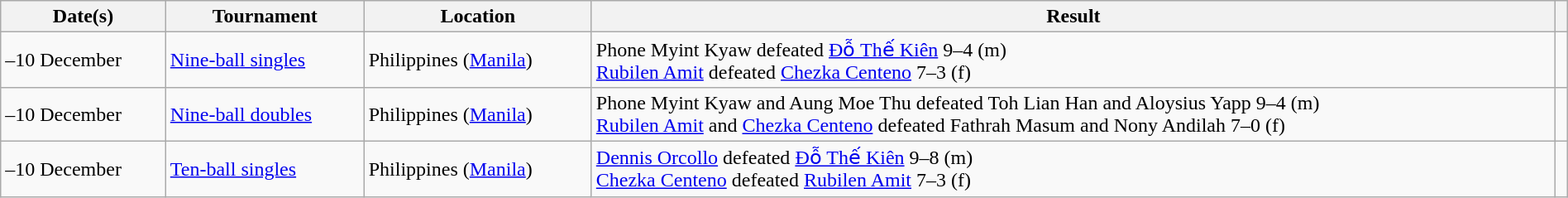<table class="sortable wikitable" width="100%" cellpadding="5" style="margin: 1em auto 1em auto">
<tr>
<th scope="col">Date(s)</th>
<th wscope="col">Tournament</th>
<th scope="col">Location</th>
<th scope="col" class="unsortable">Result</th>
<th scope="col" class="unsortable"></th>
</tr>
<tr>
<td>–10 December</td>
<td><a href='#'>Nine-ball singles</a></td>
<td>Philippines (<a href='#'>Manila</a>)</td>
<td>Phone Myint Kyaw defeated <a href='#'>Đỗ Thế Kiên</a> 9–4 (m)<br> <a href='#'>Rubilen Amit</a> defeated <a href='#'>Chezka Centeno</a> 7–3 (f)</td>
<td align="center"></td>
</tr>
<tr>
<td>–10 December</td>
<td><a href='#'>Nine-ball doubles</a></td>
<td>Philippines (<a href='#'>Manila</a>)</td>
<td>Phone Myint Kyaw and Aung Moe Thu defeated Toh Lian Han and Aloysius Yapp 9–4 (m)<br> <a href='#'>Rubilen Amit</a> and <a href='#'>Chezka Centeno</a> defeated Fathrah Masum and Nony Andilah 7–0 (f)</td>
<td align="center"></td>
</tr>
<tr>
<td>–10 December</td>
<td><a href='#'>Ten-ball singles</a></td>
<td>Philippines (<a href='#'>Manila</a>)</td>
<td><a href='#'>Dennis Orcollo</a> defeated <a href='#'>Đỗ Thế Kiên</a> 9–8 (m)<br> <a href='#'>Chezka Centeno</a> defeated <a href='#'>Rubilen Amit</a> 7–3 (f)</td>
<td align="center"></td>
</tr>
</table>
